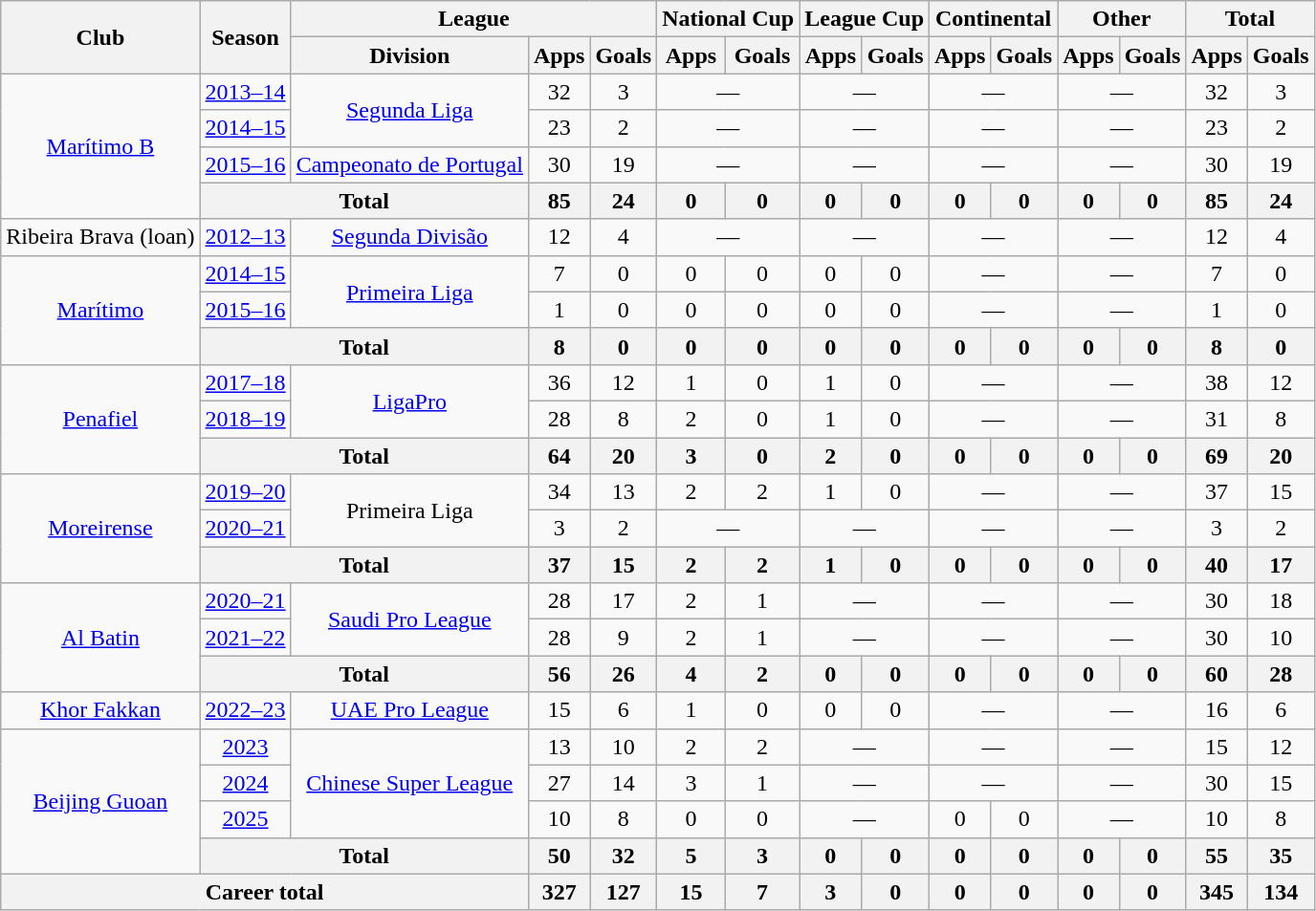<table class="wikitable" style="text-align: center;">
<tr>
<th rowspan="2">Club</th>
<th rowspan="2">Season</th>
<th colspan="3">League</th>
<th colspan="2">National Cup</th>
<th colspan="2">League Cup</th>
<th colspan="2">Continental</th>
<th colspan="2">Other</th>
<th colspan="2">Total</th>
</tr>
<tr>
<th>Division</th>
<th>Apps</th>
<th>Goals</th>
<th>Apps</th>
<th>Goals</th>
<th>Apps</th>
<th>Goals</th>
<th>Apps</th>
<th>Goals</th>
<th>Apps</th>
<th>Goals</th>
<th>Apps</th>
<th>Goals</th>
</tr>
<tr>
<td rowspan="4"><a href='#'>Marítimo B</a></td>
<td><a href='#'>2013–14</a></td>
<td rowspan="2"><a href='#'>Segunda Liga</a></td>
<td>32</td>
<td>3</td>
<td colspan="2">—</td>
<td colspan="2">—</td>
<td colspan="2">—</td>
<td colspan="2">—</td>
<td>32</td>
<td>3</td>
</tr>
<tr>
<td><a href='#'>2014–15</a></td>
<td>23</td>
<td>2</td>
<td colspan="2">—</td>
<td colspan="2">—</td>
<td colspan="2">—</td>
<td colspan="2">—</td>
<td>23</td>
<td>2</td>
</tr>
<tr>
<td><a href='#'>2015–16</a></td>
<td><a href='#'>Campeonato de Portugal</a></td>
<td>30</td>
<td>19</td>
<td colspan="2">—</td>
<td colspan="2">—</td>
<td colspan="2">—</td>
<td colspan="2">—</td>
<td>30</td>
<td>19</td>
</tr>
<tr>
<th colspan="2">Total</th>
<th>85</th>
<th>24</th>
<th>0</th>
<th>0</th>
<th>0</th>
<th>0</th>
<th>0</th>
<th>0</th>
<th>0</th>
<th>0</th>
<th>85</th>
<th>24</th>
</tr>
<tr>
<td>Ribeira Brava (loan)</td>
<td><a href='#'>2012–13</a></td>
<td><a href='#'>Segunda Divisão</a></td>
<td>12</td>
<td>4</td>
<td colspan="2">—</td>
<td colspan="2">—</td>
<td colspan="2">—</td>
<td colspan="2">—</td>
<td>12</td>
<td>4</td>
</tr>
<tr>
<td rowspan="3"><a href='#'>Marítimo</a></td>
<td><a href='#'>2014–15</a></td>
<td rowspan="2"><a href='#'>Primeira Liga</a></td>
<td>7</td>
<td>0</td>
<td>0</td>
<td>0</td>
<td>0</td>
<td>0</td>
<td colspan="2">—</td>
<td colspan="2">—</td>
<td>7</td>
<td>0</td>
</tr>
<tr>
<td><a href='#'>2015–16</a></td>
<td>1</td>
<td>0</td>
<td>0</td>
<td>0</td>
<td>0</td>
<td>0</td>
<td colspan="2">—</td>
<td colspan="2">—</td>
<td>1</td>
<td>0</td>
</tr>
<tr>
<th colspan="2">Total</th>
<th>8</th>
<th>0</th>
<th>0</th>
<th>0</th>
<th>0</th>
<th>0</th>
<th>0</th>
<th>0</th>
<th>0</th>
<th>0</th>
<th>8</th>
<th>0</th>
</tr>
<tr>
<td rowspan="3"><a href='#'>Penafiel</a></td>
<td><a href='#'>2017–18</a></td>
<td rowspan="2"><a href='#'>LigaPro</a></td>
<td>36</td>
<td>12</td>
<td>1</td>
<td>0</td>
<td>1</td>
<td>0</td>
<td colspan="2">—</td>
<td colspan="2">—</td>
<td>38</td>
<td>12</td>
</tr>
<tr>
<td><a href='#'>2018–19</a></td>
<td>28</td>
<td>8</td>
<td>2</td>
<td>0</td>
<td>1</td>
<td>0</td>
<td colspan="2">—</td>
<td colspan="2">—</td>
<td>31</td>
<td>8</td>
</tr>
<tr>
<th colspan="2">Total</th>
<th>64</th>
<th>20</th>
<th>3</th>
<th>0</th>
<th>2</th>
<th>0</th>
<th>0</th>
<th>0</th>
<th>0</th>
<th>0</th>
<th>69</th>
<th>20</th>
</tr>
<tr>
<td rowspan="3"><a href='#'>Moreirense</a></td>
<td><a href='#'>2019–20</a></td>
<td rowspan="2">Primeira Liga</td>
<td>34</td>
<td>13</td>
<td>2</td>
<td>2</td>
<td>1</td>
<td>0</td>
<td colspan="2">—</td>
<td colspan="2">—</td>
<td>37</td>
<td>15</td>
</tr>
<tr>
<td><a href='#'>2020–21</a></td>
<td>3</td>
<td>2</td>
<td colspan="2">—</td>
<td colspan="2">—</td>
<td colspan="2">—</td>
<td colspan="2">—</td>
<td>3</td>
<td>2</td>
</tr>
<tr>
<th colspan="2">Total</th>
<th>37</th>
<th>15</th>
<th>2</th>
<th>2</th>
<th>1</th>
<th>0</th>
<th>0</th>
<th>0</th>
<th>0</th>
<th>0</th>
<th>40</th>
<th>17</th>
</tr>
<tr>
<td rowspan="3"><a href='#'>Al Batin</a></td>
<td><a href='#'>2020–21</a></td>
<td rowspan="2"><a href='#'>Saudi Pro League</a></td>
<td>28</td>
<td>17</td>
<td>2</td>
<td>1</td>
<td colspan="2">—</td>
<td colspan="2">—</td>
<td colspan="2">—</td>
<td>30</td>
<td>18</td>
</tr>
<tr>
<td><a href='#'>2021–22</a></td>
<td>28</td>
<td>9</td>
<td>2</td>
<td>1</td>
<td colspan="2">—</td>
<td colspan="2">—</td>
<td colspan="2">—</td>
<td>30</td>
<td>10</td>
</tr>
<tr>
<th colspan="2">Total</th>
<th>56</th>
<th>26</th>
<th>4</th>
<th>2</th>
<th>0</th>
<th>0</th>
<th>0</th>
<th>0</th>
<th>0</th>
<th>0</th>
<th>60</th>
<th>28</th>
</tr>
<tr>
<td><a href='#'>Khor Fakkan</a></td>
<td><a href='#'>2022–23</a></td>
<td><a href='#'>UAE Pro League</a></td>
<td>15</td>
<td>6</td>
<td>1</td>
<td>0</td>
<td>0</td>
<td>0</td>
<td colspan="2">—</td>
<td colspan="2">—</td>
<td>16</td>
<td>6</td>
</tr>
<tr>
<td rowspan="4"><a href='#'>Beijing Guoan</a></td>
<td><a href='#'>2023</a></td>
<td rowspan="3"><a href='#'>Chinese Super League</a></td>
<td>13</td>
<td>10</td>
<td>2</td>
<td>2</td>
<td colspan="2">—</td>
<td colspan="2">—</td>
<td colspan="2">—</td>
<td>15</td>
<td>12</td>
</tr>
<tr>
<td><a href='#'>2024</a></td>
<td>27</td>
<td>14</td>
<td>3</td>
<td>1</td>
<td colspan="2">—</td>
<td colspan="2">—</td>
<td colspan="2">—</td>
<td>30</td>
<td>15</td>
</tr>
<tr>
<td><a href='#'>2025</a></td>
<td>10</td>
<td>8</td>
<td>0</td>
<td>0</td>
<td colspan="2">—</td>
<td>0</td>
<td>0</td>
<td colspan="2">—</td>
<td>10</td>
<td>8</td>
</tr>
<tr>
<th colspan="2">Total</th>
<th>50</th>
<th>32</th>
<th>5</th>
<th>3</th>
<th>0</th>
<th>0</th>
<th>0</th>
<th>0</th>
<th>0</th>
<th>0</th>
<th>55</th>
<th>35</th>
</tr>
<tr>
<th colspan="3">Career total</th>
<th>327</th>
<th>127</th>
<th>15</th>
<th>7</th>
<th>3</th>
<th>0</th>
<th>0</th>
<th>0</th>
<th>0</th>
<th>0</th>
<th>345</th>
<th>134</th>
</tr>
</table>
